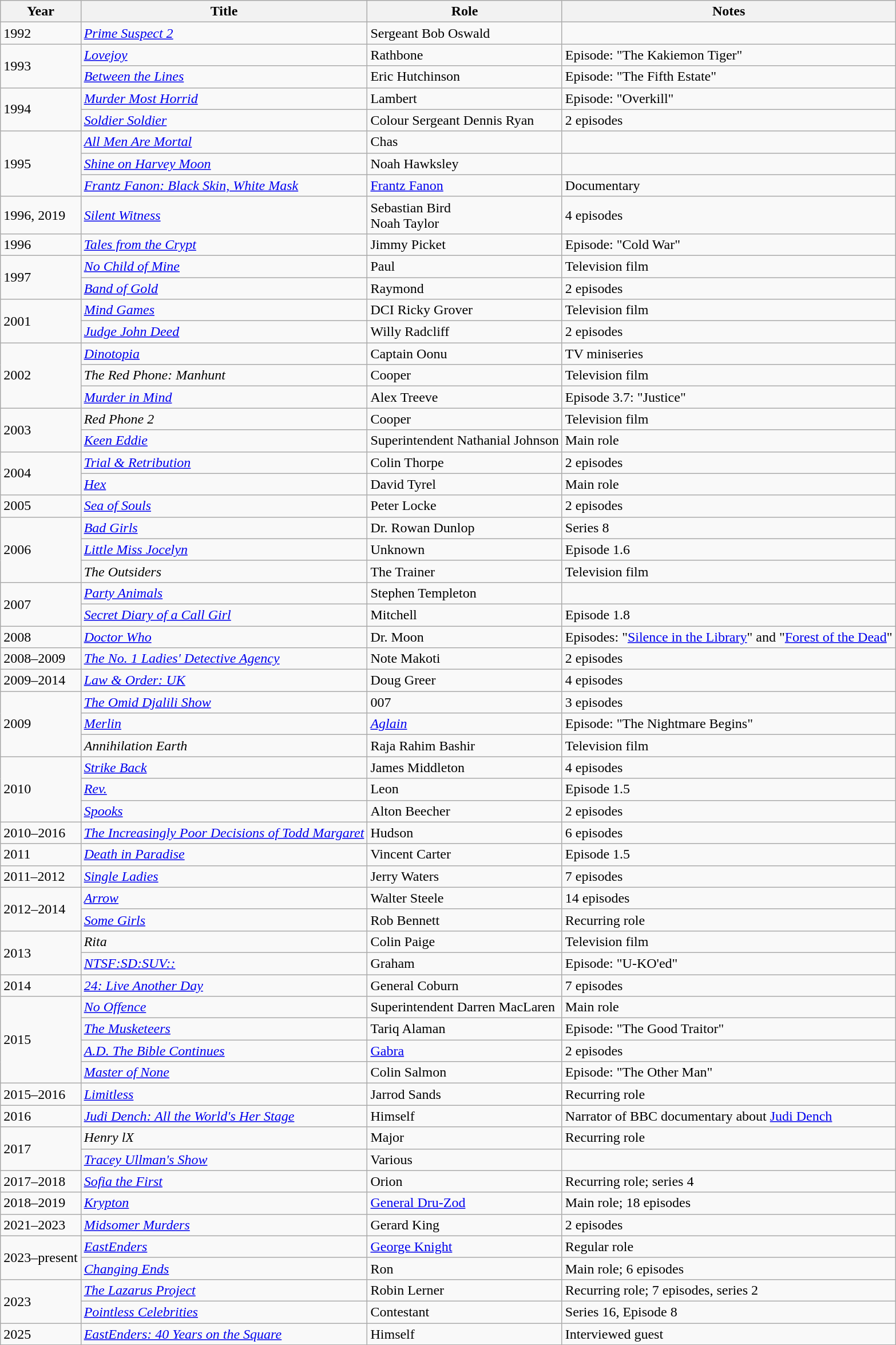<table class="wikitable sortable">
<tr>
<th>Year</th>
<th>Title</th>
<th>Role</th>
<th class="unsortable">Notes</th>
</tr>
<tr>
<td>1992</td>
<td><em><a href='#'>Prime Suspect 2</a></em></td>
<td>Sergeant Bob Oswald</td>
<td></td>
</tr>
<tr>
<td rowspan=2>1993</td>
<td><em><a href='#'>Lovejoy</a></em></td>
<td>Rathbone</td>
<td>Episode: "The Kakiemon Tiger"</td>
</tr>
<tr>
<td><em><a href='#'>Between the Lines</a></em></td>
<td>Eric Hutchinson</td>
<td>Episode: "The Fifth Estate"</td>
</tr>
<tr>
<td rowspan=2>1994</td>
<td><em><a href='#'>Murder Most Horrid</a></em></td>
<td>Lambert</td>
<td>Episode: "Overkill"</td>
</tr>
<tr>
<td><em><a href='#'>Soldier Soldier</a></em></td>
<td>Colour Sergeant Dennis Ryan</td>
<td>2 episodes</td>
</tr>
<tr>
<td rowspan=3>1995</td>
<td><em><a href='#'>All Men Are Mortal</a></em></td>
<td>Chas</td>
<td></td>
</tr>
<tr>
<td><em><a href='#'>Shine on Harvey Moon</a></em></td>
<td>Noah Hawksley</td>
<td></td>
</tr>
<tr>
<td><em><a href='#'>Frantz Fanon: Black Skin, White Mask</a></em></td>
<td><a href='#'>Frantz Fanon</a></td>
<td>Documentary</td>
</tr>
<tr>
<td>1996, 2019</td>
<td><em><a href='#'>Silent Witness</a></em></td>
<td>Sebastian Bird <br> Noah Taylor</td>
<td>4 episodes</td>
</tr>
<tr>
<td>1996</td>
<td><em><a href='#'>Tales from the Crypt</a></em></td>
<td>Jimmy Picket</td>
<td>Episode: "Cold War"</td>
</tr>
<tr>
<td rowspan=2>1997</td>
<td><em><a href='#'>No Child of Mine</a></em></td>
<td>Paul</td>
<td>Television film</td>
</tr>
<tr>
<td><em><a href='#'>Band of Gold</a></em></td>
<td>Raymond</td>
<td>2 episodes</td>
</tr>
<tr>
<td rowspan=2>2001</td>
<td><em><a href='#'>Mind Games</a></em></td>
<td>DCI Ricky Grover</td>
<td>Television film</td>
</tr>
<tr>
<td><em><a href='#'>Judge John Deed</a></em></td>
<td>Willy Radcliff</td>
<td>2 episodes</td>
</tr>
<tr>
<td rowspan=3>2002</td>
<td><em><a href='#'>Dinotopia</a></em></td>
<td>Captain Oonu</td>
<td>TV miniseries</td>
</tr>
<tr>
<td><em>The Red Phone: Manhunt</em></td>
<td>Cooper</td>
<td>Television film</td>
</tr>
<tr>
<td><em><a href='#'>Murder in Mind</a></em></td>
<td>Alex Treeve</td>
<td>Episode 3.7: "Justice"</td>
</tr>
<tr>
<td rowspan=2>2003</td>
<td><em>Red Phone 2</em></td>
<td>Cooper</td>
<td>Television film</td>
</tr>
<tr>
<td><em><a href='#'>Keen Eddie</a></em></td>
<td>Superintendent Nathanial Johnson</td>
<td>Main role</td>
</tr>
<tr>
<td rowspan=2>2004</td>
<td><em><a href='#'>Trial & Retribution</a></em></td>
<td>Colin Thorpe</td>
<td>2 episodes</td>
</tr>
<tr>
<td><em><a href='#'>Hex</a></em></td>
<td>David Tyrel</td>
<td>Main role</td>
</tr>
<tr>
<td>2005</td>
<td><em><a href='#'>Sea of Souls</a></em></td>
<td>Peter Locke</td>
<td>2 episodes</td>
</tr>
<tr>
<td rowspan=3>2006</td>
<td><em><a href='#'>Bad Girls</a></em></td>
<td>Dr. Rowan Dunlop</td>
<td>Series 8</td>
</tr>
<tr>
<td><em><a href='#'>Little Miss Jocelyn</a></em></td>
<td>Unknown</td>
<td>Episode 1.6</td>
</tr>
<tr>
<td><em>The Outsiders</em></td>
<td>The Trainer</td>
<td>Television film</td>
</tr>
<tr>
<td rowspan=2>2007</td>
<td><em><a href='#'>Party Animals</a></em></td>
<td>Stephen Templeton</td>
<td></td>
</tr>
<tr>
<td><em><a href='#'>Secret Diary of a Call Girl</a></em></td>
<td>Mitchell</td>
<td>Episode 1.8</td>
</tr>
<tr>
<td>2008</td>
<td><em><a href='#'>Doctor Who</a></em></td>
<td>Dr. Moon</td>
<td>Episodes: "<a href='#'>Silence in the Library</a>" and "<a href='#'>Forest of the Dead</a>"</td>
</tr>
<tr>
<td>2008–2009</td>
<td><em><a href='#'>The No. 1 Ladies' Detective Agency</a></em></td>
<td>Note Makoti</td>
<td>2 episodes</td>
</tr>
<tr>
<td>2009–2014</td>
<td><em><a href='#'>Law & Order: UK</a></em></td>
<td>Doug Greer</td>
<td>4 episodes</td>
</tr>
<tr>
<td rowspan=3>2009</td>
<td><em><a href='#'>The Omid Djalili Show</a></em></td>
<td>007</td>
<td>3 episodes</td>
</tr>
<tr>
<td><em><a href='#'>Merlin</a></em></td>
<td><em><a href='#'>Aglain</a></em></td>
<td>Episode: "The Nightmare Begins"</td>
</tr>
<tr>
<td><em>Annihilation Earth</em></td>
<td>Raja Rahim Bashir</td>
<td>Television film</td>
</tr>
<tr>
<td rowspan=3>2010</td>
<td><em><a href='#'>Strike Back</a></em></td>
<td>James Middleton</td>
<td>4 episodes</td>
</tr>
<tr>
<td><em><a href='#'>Rev.</a></em></td>
<td>Leon</td>
<td>Episode 1.5</td>
</tr>
<tr>
<td><em><a href='#'>Spooks</a></em></td>
<td>Alton Beecher</td>
<td>2 episodes</td>
</tr>
<tr>
<td>2010–2016</td>
<td><em><a href='#'>The Increasingly Poor Decisions of Todd Margaret</a></em></td>
<td>Hudson</td>
<td>6 episodes</td>
</tr>
<tr>
<td>2011</td>
<td><em><a href='#'>Death in Paradise</a></em></td>
<td>Vincent Carter</td>
<td>Episode 1.5</td>
</tr>
<tr>
<td>2011–2012</td>
<td><em><a href='#'>Single Ladies</a></em></td>
<td>Jerry Waters</td>
<td>7 episodes</td>
</tr>
<tr>
<td rowspan=2>2012–2014</td>
<td><em><a href='#'>Arrow</a></em></td>
<td>Walter Steele</td>
<td>14 episodes</td>
</tr>
<tr>
<td><em><a href='#'>Some Girls</a></em></td>
<td>Rob Bennett</td>
<td>Recurring role</td>
</tr>
<tr>
<td rowspan=2>2013</td>
<td><em>Rita</em></td>
<td>Colin Paige</td>
<td>Television film</td>
</tr>
<tr>
<td><em><a href='#'>NTSF:SD:SUV::</a></em></td>
<td>Graham</td>
<td>Episode: "U-KO'ed"</td>
</tr>
<tr>
<td>2014</td>
<td><em><a href='#'>24: Live Another Day</a></em></td>
<td>General Coburn</td>
<td>7 episodes</td>
</tr>
<tr>
<td rowspan=4>2015</td>
<td><em><a href='#'>No Offence</a></em></td>
<td>Superintendent Darren MacLaren</td>
<td>Main role</td>
</tr>
<tr>
<td><em><a href='#'>The Musketeers</a></em></td>
<td>Tariq Alaman</td>
<td>Episode: "The Good Traitor"</td>
</tr>
<tr>
<td><em><a href='#'>A.D. The Bible Continues</a></em></td>
<td><a href='#'>Gabra</a></td>
<td>2 episodes</td>
</tr>
<tr>
<td><em><a href='#'>Master of None</a></em></td>
<td>Colin Salmon</td>
<td>Episode: "The Other Man"</td>
</tr>
<tr>
<td>2015–2016</td>
<td><em><a href='#'>Limitless</a></em></td>
<td>Jarrod Sands</td>
<td>Recurring role</td>
</tr>
<tr>
<td>2016</td>
<td><em><a href='#'>Judi Dench: All the World's Her Stage</a></em></td>
<td>Himself</td>
<td>Narrator of BBC documentary about <a href='#'>Judi Dench</a></td>
</tr>
<tr>
<td rowspan="2">2017</td>
<td><em>Henry lX</em></td>
<td>Major</td>
<td>Recurring role</td>
</tr>
<tr>
<td><em><a href='#'>Tracey Ullman's Show</a></em></td>
<td>Various</td>
<td></td>
</tr>
<tr>
<td>2017–2018</td>
<td><em><a href='#'>Sofia the First</a></em></td>
<td>Orion</td>
<td>Recurring role; series 4</td>
</tr>
<tr>
<td>2018–2019</td>
<td><em><a href='#'>Krypton</a></em></td>
<td><a href='#'>General Dru-Zod</a></td>
<td>Main role; 18 episodes</td>
</tr>
<tr>
<td>2021–2023</td>
<td><em><a href='#'>Midsomer Murders</a></em></td>
<td>Gerard King</td>
<td>2 episodes</td>
</tr>
<tr>
<td rowspan="2">2023–present</td>
<td><em><a href='#'>EastEnders</a></em></td>
<td><a href='#'>George Knight</a></td>
<td>Regular role</td>
</tr>
<tr>
<td><em><a href='#'>Changing Ends</a></em></td>
<td>Ron</td>
<td>Main role; 6 episodes</td>
</tr>
<tr>
<td rowspan="2">2023</td>
<td><em><a href='#'>The Lazarus Project</a></em></td>
<td>Robin Lerner</td>
<td>Recurring role; 7 episodes, series 2</td>
</tr>
<tr>
<td><em><a href='#'>Pointless Celebrities</a></em></td>
<td>Contestant</td>
<td>Series 16, Episode 8</td>
</tr>
<tr>
<td>2025</td>
<td><em><a href='#'>EastEnders: 40 Years on the Square</a></em></td>
<td>Himself</td>
<td>Interviewed guest</td>
</tr>
</table>
